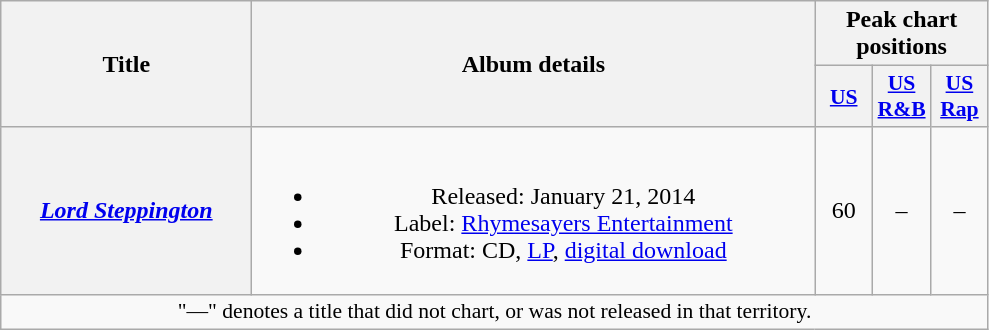<table class="wikitable plainrowheaders" style="text-align:center;">
<tr>
<th scope="col" rowspan="2" style="width:10em;">Title</th>
<th scope="col" rowspan="2" style="width:23em;">Album details</th>
<th scope="col" colspan="6">Peak chart positions</th>
</tr>
<tr>
<th scope="col" style="width:2.2em;font-size:90%;"><a href='#'>US</a></th>
<th scope="col" style="width:2.2em;font-size:90%;"><a href='#'>US R&B</a></th>
<th scope="col" style="width:2.2em;font-size:90%;"><a href='#'>US Rap</a></th>
</tr>
<tr>
<th scope="row"><em><a href='#'>Lord Steppington</a></em></th>
<td><br><ul><li>Released: January 21, 2014</li><li>Label: <a href='#'>Rhymesayers Entertainment</a></li><li>Format: CD, <a href='#'>LP</a>, <a href='#'>digital download</a></li></ul></td>
<td>60</td>
<td>–</td>
<td>–</td>
</tr>
<tr>
<td colspan="14" style="font-size:90%">"—" denotes a title that did not chart, or was not released in that territory.</td>
</tr>
</table>
